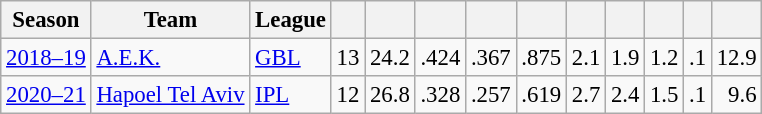<table class="wikitable sortable" style="font-size:95%; text-align:right;">
<tr>
<th>Season</th>
<th>Team</th>
<th>League</th>
<th></th>
<th></th>
<th></th>
<th></th>
<th></th>
<th></th>
<th></th>
<th></th>
<th></th>
<th></th>
</tr>
<tr>
<td align=left><a href='#'>2018–19</a></td>
<td align=left><a href='#'>A.E.K.</a></td>
<td align=left><a href='#'>GBL</a></td>
<td>13</td>
<td>24.2</td>
<td>.424</td>
<td>.367</td>
<td>.875</td>
<td>2.1</td>
<td>1.9</td>
<td>1.2</td>
<td>.1</td>
<td>12.9</td>
</tr>
<tr>
<td align=left><a href='#'>2020–21</a></td>
<td align=left><a href='#'>Hapoel Tel Aviv</a></td>
<td align="left"><a href='#'>IPL</a></td>
<td>12</td>
<td>26.8</td>
<td>.328</td>
<td>.257</td>
<td>.619</td>
<td>2.7</td>
<td>2.4</td>
<td>1.5</td>
<td>.1</td>
<td>9.6</td>
</tr>
</table>
